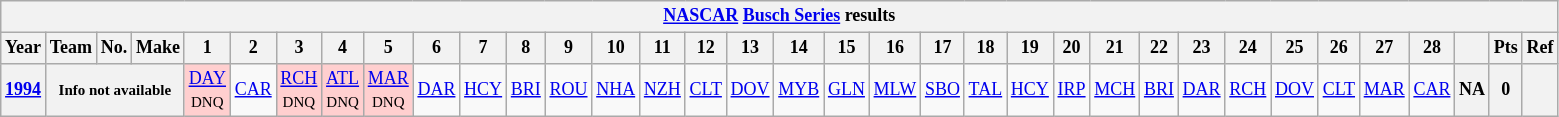<table class="wikitable" style="text-align:center; font-size:75%">
<tr>
<th colspan=42><a href='#'>NASCAR</a> <a href='#'>Busch Series</a> results</th>
</tr>
<tr>
<th>Year</th>
<th>Team</th>
<th>No.</th>
<th>Make</th>
<th>1</th>
<th>2</th>
<th>3</th>
<th>4</th>
<th>5</th>
<th>6</th>
<th>7</th>
<th>8</th>
<th>9</th>
<th>10</th>
<th>11</th>
<th>12</th>
<th>13</th>
<th>14</th>
<th>15</th>
<th>16</th>
<th>17</th>
<th>18</th>
<th>19</th>
<th>20</th>
<th>21</th>
<th>22</th>
<th>23</th>
<th>24</th>
<th>25</th>
<th>26</th>
<th>27</th>
<th>28</th>
<th></th>
<th>Pts</th>
<th>Ref</th>
</tr>
<tr>
<th><a href='#'>1994</a></th>
<th colspan=3><small>Info not available</small></th>
<td style="background:#FFCFCF;"><a href='#'>DAY</a><br><small>DNQ</small></td>
<td><a href='#'>CAR</a></td>
<td style="background:#FFCFCF;"><a href='#'>RCH</a><br><small>DNQ</small></td>
<td style="background:#FFCFCF;"><a href='#'>ATL</a><br><small>DNQ</small></td>
<td style="background:#FFCFCF;"><a href='#'>MAR</a><br><small>DNQ</small></td>
<td><a href='#'>DAR</a></td>
<td><a href='#'>HCY</a></td>
<td><a href='#'>BRI</a></td>
<td><a href='#'>ROU</a></td>
<td><a href='#'>NHA</a></td>
<td><a href='#'>NZH</a></td>
<td><a href='#'>CLT</a></td>
<td><a href='#'>DOV</a></td>
<td><a href='#'>MYB</a></td>
<td><a href='#'>GLN</a></td>
<td><a href='#'>MLW</a></td>
<td><a href='#'>SBO</a></td>
<td><a href='#'>TAL</a></td>
<td><a href='#'>HCY</a></td>
<td><a href='#'>IRP</a></td>
<td><a href='#'>MCH</a></td>
<td><a href='#'>BRI</a></td>
<td><a href='#'>DAR</a></td>
<td><a href='#'>RCH</a></td>
<td><a href='#'>DOV</a></td>
<td><a href='#'>CLT</a></td>
<td><a href='#'>MAR</a></td>
<td><a href='#'>CAR</a></td>
<th>NA</th>
<th>0</th>
<th></th>
</tr>
</table>
